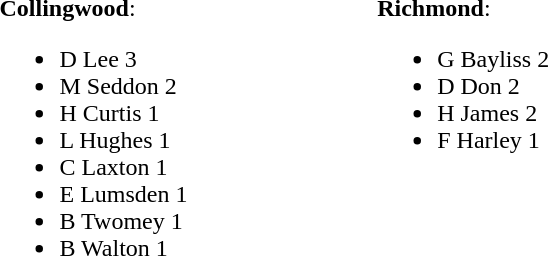<table width="40%">
<tr>
<td valign="top" width="30%"><br><strong>Collingwood</strong>:<ul><li>D Lee 3</li><li>M Seddon 2</li><li>H Curtis 1</li><li>L Hughes 1</li><li>C Laxton 1</li><li>E Lumsden 1</li><li>B Twomey 1</li><li>B Walton 1</li></ul></td>
<td valign="top" width="30%"><br><strong>Richmond</strong>:<ul><li>G Bayliss 2</li><li>D Don 2</li><li>H James 2</li><li>F Harley 1</li></ul></td>
</tr>
</table>
